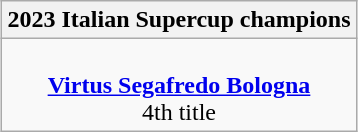<table class=wikitable style="text-align:center; margin:auto">
<tr>
<th>2023 Italian Supercup champions</th>
</tr>
<tr>
<td align = center> <br> <strong><a href='#'>Virtus Segafredo Bologna</a></strong> <br> 4th title</td>
</tr>
</table>
